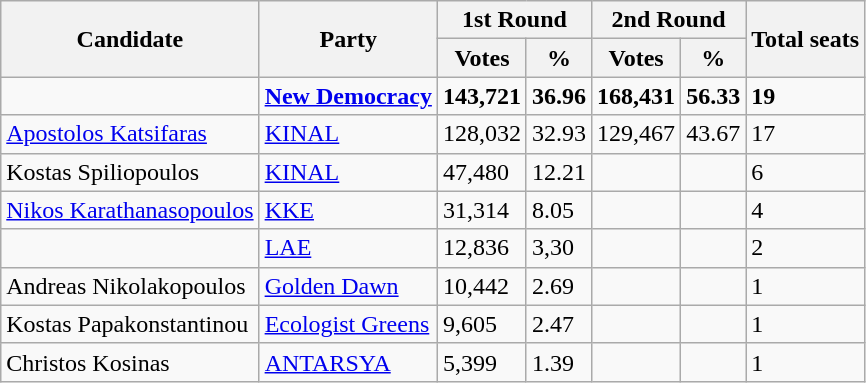<table class=wikitable>
<tr>
<th rowspan=2>Candidate</th>
<th rowspan=2>Party</th>
<th colspan=2>1st Round</th>
<th colspan=2>2nd Round</th>
<th rowspan=2>Total seats</th>
</tr>
<tr>
<th>Votes</th>
<th>%</th>
<th>Votes</th>
<th>%</th>
</tr>
<tr style="font-weight: bold">
<td><strong></strong></td>
<td><strong><a href='#'>New Democracy</a></strong></td>
<td>143,721</td>
<td>36.96</td>
<td><strong>168,431</strong></td>
<td><strong>56.33</strong></td>
<td><strong>19</strong></td>
</tr>
<tr>
<td><a href='#'>Apostolos Katsifaras</a></td>
<td><a href='#'>KINAL</a></td>
<td>128,032</td>
<td>32.93</td>
<td>129,467</td>
<td>43.67</td>
<td>17</td>
</tr>
<tr>
<td>Kostas Spiliopoulos</td>
<td><a href='#'>KINAL</a></td>
<td>47,480</td>
<td>12.21</td>
<td></td>
<td></td>
<td>6</td>
</tr>
<tr>
<td><a href='#'>Nikos Karathanasopoulos</a></td>
<td><a href='#'>KKE</a></td>
<td>31,314</td>
<td>8.05</td>
<td></td>
<td></td>
<td>4</td>
</tr>
<tr>
<td></td>
<td><a href='#'>LAE</a></td>
<td>12,836</td>
<td>3,30</td>
<td></td>
<td></td>
<td>2</td>
</tr>
<tr>
<td>Andreas Nikolakopoulos</td>
<td><a href='#'>Golden Dawn</a></td>
<td>10,442</td>
<td>2.69</td>
<td></td>
<td></td>
<td>1</td>
</tr>
<tr>
<td>Kostas Papakonstantinou</td>
<td><a href='#'>Ecologist Greens</a></td>
<td>9,605</td>
<td>2.47</td>
<td></td>
<td></td>
<td>1</td>
</tr>
<tr>
<td>Christos Kosinas</td>
<td><a href='#'>ANTARSYA</a></td>
<td>5,399</td>
<td>1.39</td>
<td></td>
<td></td>
<td>1</td>
</tr>
</table>
